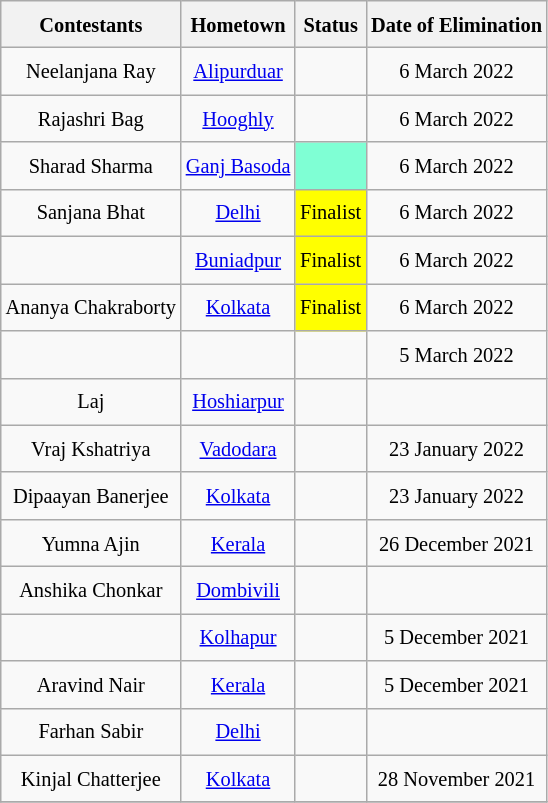<table class="wikitable sortable" style=" text-align:center; font-size:85%; line-height: 25px; width: auto;">
<tr>
<th>Contestants</th>
<th>Hometown</th>
<th>Status</th>
<th>Date of Elimination</th>
</tr>
<tr>
<td>Neelanjana Ray</td>
<td><a href='#'>Alipurduar</a></td>
<td></td>
<td>6 March 2022</td>
</tr>
<tr>
<td>Rajashri Bag</td>
<td><a href='#'>Hooghly</a></td>
<td></td>
<td>6 March 2022</td>
</tr>
<tr>
<td>Sharad Sharma</td>
<td><a href='#'>Ganj Basoda</a></td>
<td style="background:#7FFFD4;"></td>
<td>6 March 2022</td>
</tr>
<tr>
<td>Sanjana Bhat</td>
<td><a href='#'>Delhi</a></td>
<td style="background: yellow;">Finalist</td>
<td>6 March 2022</td>
</tr>
<tr>
<td></td>
<td><a href='#'>Buniadpur</a></td>
<td style="background: yellow;">Finalist</td>
<td>6 March 2022</td>
</tr>
<tr>
<td>Ananya Chakraborty</td>
<td><a href='#'>Kolkata</a></td>
<td style="background: yellow;">Finalist</td>
<td>6 March 2022</td>
</tr>
<tr>
<td></td>
<td></td>
<td></td>
<td>5 March 2022</td>
</tr>
<tr>
<td>Laj</td>
<td><a href='#'>Hoshiarpur</a></td>
<td></td>
<td></td>
</tr>
<tr>
<td>Vraj Kshatriya</td>
<td><a href='#'>Vadodara</a></td>
<td></td>
<td>23 January 2022</td>
</tr>
<tr>
<td>Dipaayan Banerjee</td>
<td><a href='#'>Kolkata</a></td>
<td></td>
<td>23 January 2022</td>
</tr>
<tr>
<td>Yumna Ajin</td>
<td><a href='#'>Kerala</a></td>
<td></td>
<td>26 December 2021</td>
</tr>
<tr>
<td>Anshika Chonkar</td>
<td><a href='#'>Dombivili</a></td>
<td></td>
<td></td>
</tr>
<tr>
<td></td>
<td><a href='#'>Kolhapur</a></td>
<td></td>
<td>5 December 2021</td>
</tr>
<tr>
<td>Aravind Nair</td>
<td><a href='#'>Kerala</a></td>
<td></td>
<td>5 December 2021</td>
</tr>
<tr>
<td>Farhan Sabir</td>
<td><a href='#'>Delhi</a></td>
<td></td>
<td></td>
</tr>
<tr>
<td>Kinjal Chatterjee</td>
<td><a href='#'>Kolkata</a></td>
<td></td>
<td>28 November 2021</td>
</tr>
<tr>
</tr>
</table>
